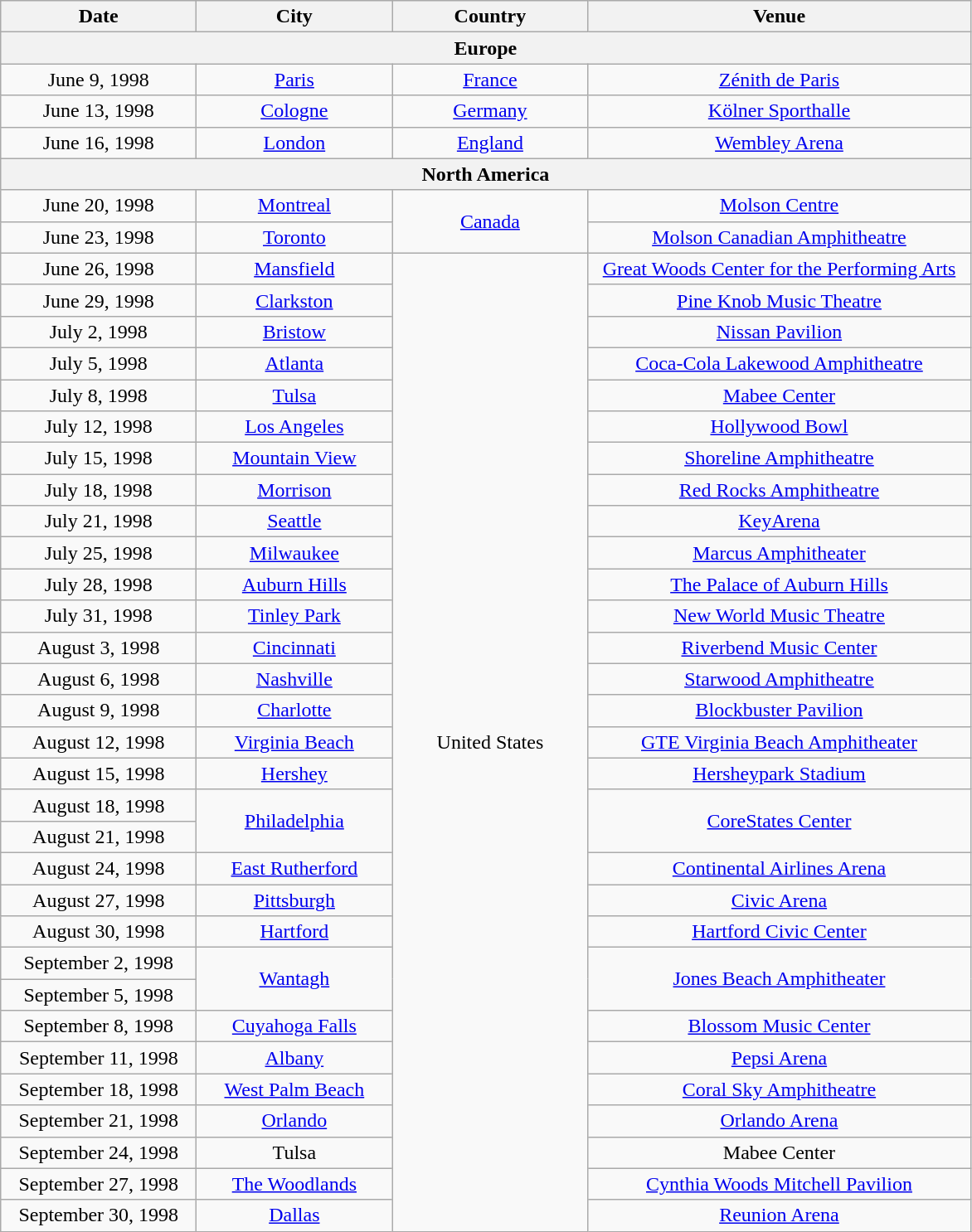<table class="wikitable" style="text-align:center;">
<tr>
<th style="width:150px;">Date</th>
<th style="width:150px;">City</th>
<th style="width:150px;">Country</th>
<th style="width:300px;">Venue</th>
</tr>
<tr>
<th colspan="4">Europe</th>
</tr>
<tr>
<td>June 9, 1998</td>
<td><a href='#'>Paris</a></td>
<td><a href='#'>France</a></td>
<td><a href='#'>Zénith de Paris</a></td>
</tr>
<tr>
<td>June 13, 1998</td>
<td><a href='#'>Cologne</a></td>
<td><a href='#'>Germany</a></td>
<td><a href='#'>Kölner Sporthalle</a></td>
</tr>
<tr>
<td>June 16, 1998</td>
<td><a href='#'>London</a></td>
<td><a href='#'>England</a></td>
<td><a href='#'>Wembley Arena</a></td>
</tr>
<tr>
<th colspan="4">North America</th>
</tr>
<tr>
<td>June 20, 1998</td>
<td><a href='#'>Montreal</a></td>
<td rowspan="2"><a href='#'>Canada</a></td>
<td><a href='#'>Molson Centre</a></td>
</tr>
<tr>
<td>June 23, 1998</td>
<td><a href='#'>Toronto</a></td>
<td><a href='#'>Molson Canadian Amphitheatre</a></td>
</tr>
<tr>
<td>June 26, 1998</td>
<td><a href='#'>Mansfield</a></td>
<td rowspan="31">United States</td>
<td><a href='#'>Great Woods Center for the Performing Arts</a></td>
</tr>
<tr>
<td>June 29, 1998</td>
<td><a href='#'>Clarkston</a></td>
<td><a href='#'>Pine Knob Music Theatre</a></td>
</tr>
<tr>
<td>July 2, 1998</td>
<td><a href='#'>Bristow</a></td>
<td><a href='#'>Nissan Pavilion</a></td>
</tr>
<tr>
<td>July 5, 1998</td>
<td><a href='#'>Atlanta</a></td>
<td><a href='#'>Coca-Cola Lakewood Amphitheatre</a></td>
</tr>
<tr>
<td>July 8, 1998</td>
<td><a href='#'>Tulsa</a></td>
<td><a href='#'>Mabee Center</a></td>
</tr>
<tr>
<td>July 12, 1998</td>
<td><a href='#'>Los Angeles</a></td>
<td><a href='#'>Hollywood Bowl</a></td>
</tr>
<tr>
<td>July 15, 1998</td>
<td><a href='#'>Mountain View</a></td>
<td><a href='#'>Shoreline Amphitheatre</a></td>
</tr>
<tr>
<td>July 18, 1998</td>
<td><a href='#'>Morrison</a></td>
<td><a href='#'>Red Rocks Amphitheatre</a></td>
</tr>
<tr>
<td>July 21, 1998</td>
<td><a href='#'>Seattle</a></td>
<td><a href='#'>KeyArena</a></td>
</tr>
<tr>
<td>July 25, 1998</td>
<td><a href='#'>Milwaukee</a></td>
<td><a href='#'>Marcus Amphitheater</a></td>
</tr>
<tr>
<td>July 28, 1998</td>
<td><a href='#'>Auburn Hills</a></td>
<td><a href='#'>The Palace of Auburn Hills</a></td>
</tr>
<tr>
<td>July 31, 1998</td>
<td><a href='#'>Tinley Park</a></td>
<td><a href='#'>New World Music Theatre</a></td>
</tr>
<tr>
<td>August 3, 1998</td>
<td><a href='#'>Cincinnati</a></td>
<td><a href='#'>Riverbend Music Center</a></td>
</tr>
<tr>
<td>August 6, 1998</td>
<td><a href='#'>Nashville</a></td>
<td><a href='#'>Starwood Amphitheatre</a></td>
</tr>
<tr>
<td>August 9, 1998</td>
<td><a href='#'>Charlotte</a></td>
<td><a href='#'>Blockbuster Pavilion</a></td>
</tr>
<tr>
<td>August 12, 1998</td>
<td><a href='#'>Virginia Beach</a></td>
<td><a href='#'>GTE Virginia Beach Amphitheater</a></td>
</tr>
<tr>
<td>August 15, 1998</td>
<td><a href='#'>Hershey</a></td>
<td><a href='#'>Hersheypark Stadium</a></td>
</tr>
<tr>
<td>August 18, 1998</td>
<td rowspan="2"><a href='#'>Philadelphia</a></td>
<td rowspan="2"><a href='#'>CoreStates Center</a></td>
</tr>
<tr>
<td>August 21, 1998</td>
</tr>
<tr>
<td>August 24, 1998</td>
<td><a href='#'>East Rutherford</a></td>
<td><a href='#'>Continental Airlines Arena</a></td>
</tr>
<tr>
<td>August 27, 1998</td>
<td><a href='#'>Pittsburgh</a></td>
<td><a href='#'>Civic Arena</a></td>
</tr>
<tr>
<td>August 30, 1998</td>
<td><a href='#'>Hartford</a></td>
<td><a href='#'>Hartford Civic Center</a></td>
</tr>
<tr>
<td>September 2, 1998</td>
<td rowspan="2"><a href='#'>Wantagh</a></td>
<td rowspan="2"><a href='#'>Jones Beach Amphitheater</a></td>
</tr>
<tr>
<td>September 5, 1998</td>
</tr>
<tr>
<td>September 8, 1998</td>
<td><a href='#'>Cuyahoga Falls</a></td>
<td><a href='#'>Blossom Music Center</a></td>
</tr>
<tr>
<td>September 11, 1998</td>
<td><a href='#'>Albany</a></td>
<td><a href='#'>Pepsi Arena</a></td>
</tr>
<tr>
<td>September 18, 1998</td>
<td><a href='#'>West Palm Beach</a></td>
<td><a href='#'>Coral Sky Amphitheatre</a></td>
</tr>
<tr>
<td>September 21, 1998</td>
<td><a href='#'>Orlando</a></td>
<td><a href='#'>Orlando Arena</a></td>
</tr>
<tr>
<td>September 24, 1998</td>
<td>Tulsa</td>
<td>Mabee Center</td>
</tr>
<tr>
<td>September 27, 1998</td>
<td><a href='#'>The Woodlands</a></td>
<td><a href='#'>Cynthia Woods Mitchell Pavilion</a></td>
</tr>
<tr>
<td>September 30, 1998</td>
<td><a href='#'>Dallas</a></td>
<td><a href='#'>Reunion Arena</a></td>
</tr>
</table>
